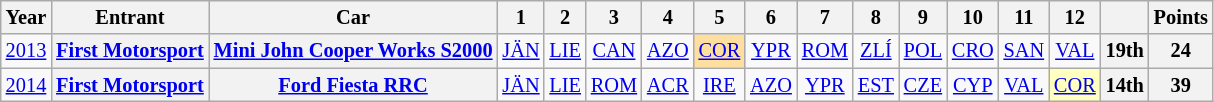<table class="wikitable" border="1" style="text-align:center; font-size:85%;">
<tr>
<th>Year</th>
<th>Entrant</th>
<th>Car</th>
<th>1</th>
<th>2</th>
<th>3</th>
<th>4</th>
<th>5</th>
<th>6</th>
<th>7</th>
<th>8</th>
<th>9</th>
<th>10</th>
<th>11</th>
<th>12</th>
<th></th>
<th>Points</th>
</tr>
<tr>
<td><a href='#'>2013</a></td>
<th nowrap><a href='#'>First Motorsport</a></th>
<th nowrap><a href='#'>Mini John Cooper Works S2000</a></th>
<td><a href='#'>JÄN</a></td>
<td><a href='#'>LIE</a></td>
<td><a href='#'>CAN</a></td>
<td><a href='#'>AZO</a></td>
<td style="background:#FFDF9F;"><a href='#'>COR</a><br></td>
<td><a href='#'>YPR</a></td>
<td><a href='#'>ROM</a></td>
<td><a href='#'>ZLÍ</a></td>
<td><a href='#'>POL</a></td>
<td><a href='#'>CRO</a></td>
<td><a href='#'>SAN</a></td>
<td><a href='#'>VAL</a></td>
<th>19th</th>
<th>24</th>
</tr>
<tr>
<td><a href='#'>2014</a></td>
<th nowrap><a href='#'>First Motorsport</a></th>
<th nowrap><a href='#'>Ford Fiesta RRC</a></th>
<td><a href='#'>JÄN</a></td>
<td><a href='#'>LIE</a></td>
<td><a href='#'>ROM</a></td>
<td><a href='#'>ACR</a></td>
<td><a href='#'>IRE</a></td>
<td><a href='#'>AZO</a></td>
<td><a href='#'>YPR</a></td>
<td><a href='#'>EST</a></td>
<td><a href='#'>CZE</a></td>
<td><a href='#'>CYP</a></td>
<td><a href='#'>VAL</a></td>
<td style="background:#FFFFBF;"><a href='#'>COR</a><br></td>
<th>14th</th>
<th>39</th>
</tr>
</table>
